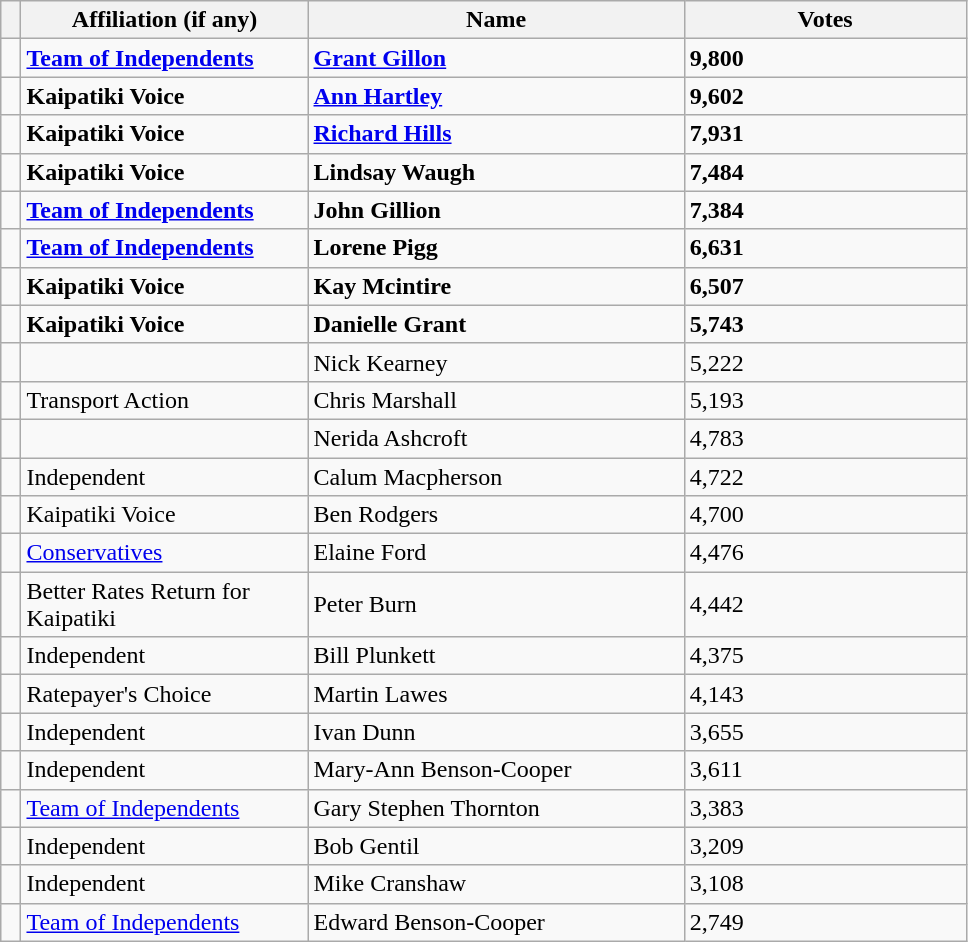<table class="wikitable" style="width:51%;">
<tr>
<th style="width:1%;"></th>
<th style="width:15%;">Affiliation (if any)</th>
<th style="width:20%;">Name</th>
<th style="width:15%;">Votes</th>
</tr>
<tr>
<td bgcolor=></td>
<td><strong><a href='#'>Team of Independents</a></strong></td>
<td><strong><a href='#'>Grant Gillon</a></strong></td>
<td><strong>9,800</strong></td>
</tr>
<tr>
<td bgcolor=></td>
<td><strong>Kaipatiki Voice</strong></td>
<td><strong><a href='#'>Ann Hartley</a></strong></td>
<td><strong>9,602</strong></td>
</tr>
<tr>
<td bgcolor=></td>
<td><strong>Kaipatiki Voice</strong></td>
<td><strong><a href='#'>Richard Hills</a></strong></td>
<td><strong>7,931</strong></td>
</tr>
<tr>
<td bgcolor=></td>
<td><strong>Kaipatiki Voice</strong></td>
<td><strong>Lindsay Waugh</strong></td>
<td><strong>7,484</strong></td>
</tr>
<tr>
<td bgcolor=></td>
<td><strong><a href='#'>Team of Independents</a></strong></td>
<td><strong>John Gillion</strong></td>
<td><strong>7,384</strong></td>
</tr>
<tr>
<td bgcolor=></td>
<td><strong><a href='#'>Team of Independents</a></strong></td>
<td><strong>Lorene Pigg</strong></td>
<td><strong>6,631</strong></td>
</tr>
<tr>
<td bgcolor=></td>
<td><strong>Kaipatiki Voice</strong></td>
<td><strong>Kay Mcintire</strong></td>
<td><strong>6,507</strong></td>
</tr>
<tr>
<td bgcolor=></td>
<td><strong>Kaipatiki Voice</strong></td>
<td><strong>Danielle Grant </strong></td>
<td><strong>5,743</strong></td>
</tr>
<tr>
<td bgcolor=></td>
<td></td>
<td>Nick Kearney</td>
<td>5,222</td>
</tr>
<tr>
<td bgcolor=></td>
<td>Transport Action</td>
<td>Chris Marshall</td>
<td>5,193</td>
</tr>
<tr>
<td bgcolor=></td>
<td></td>
<td>Nerida Ashcroft</td>
<td>4,783</td>
</tr>
<tr>
<td bgcolor=></td>
<td>Independent</td>
<td>Calum Macpherson</td>
<td>4,722</td>
</tr>
<tr>
<td bgcolor=></td>
<td>Kaipatiki Voice</td>
<td>Ben Rodgers</td>
<td>4,700</td>
</tr>
<tr>
<td bgcolor=></td>
<td><a href='#'>Conservatives</a></td>
<td>Elaine Ford</td>
<td>4,476</td>
</tr>
<tr>
<td bgcolor=></td>
<td>Better Rates Return for Kaipatiki</td>
<td>Peter Burn</td>
<td>4,442</td>
</tr>
<tr>
<td bgcolor=></td>
<td>Independent</td>
<td>Bill Plunkett</td>
<td>4,375</td>
</tr>
<tr>
<td bgcolor=></td>
<td>Ratepayer's Choice</td>
<td>Martin Lawes</td>
<td>4,143</td>
</tr>
<tr>
<td bgcolor=></td>
<td>Independent</td>
<td>Ivan Dunn</td>
<td>3,655</td>
</tr>
<tr>
<td bgcolor=></td>
<td>Independent</td>
<td>Mary-Ann Benson-Cooper</td>
<td>3,611</td>
</tr>
<tr>
<td bgcolor=></td>
<td><a href='#'>Team of Independents</a></td>
<td>Gary Stephen Thornton</td>
<td>3,383</td>
</tr>
<tr>
<td bgcolor=></td>
<td>Independent</td>
<td>Bob Gentil</td>
<td>3,209</td>
</tr>
<tr>
<td bgcolor=></td>
<td>Independent</td>
<td>Mike Cranshaw</td>
<td>3,108</td>
</tr>
<tr>
<td bgcolor=></td>
<td><a href='#'>Team of Independents</a></td>
<td>Edward Benson-Cooper</td>
<td>2,749</td>
</tr>
</table>
